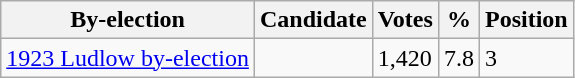<table class="wikitable sortable">
<tr>
<th>By-election</th>
<th>Candidate</th>
<th>Votes</th>
<th>%</th>
<th>Position</th>
</tr>
<tr>
<td><a href='#'>1923 Ludlow by-election</a></td>
<td></td>
<td>1,420</td>
<td>7.8</td>
<td>3</td>
</tr>
</table>
